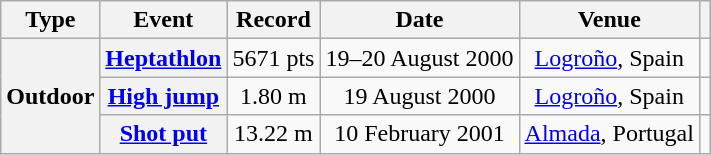<table class="wikitable" style="text-align: center">
<tr>
<th scope="col">Type</th>
<th scope="col">Event</th>
<th scope="col">Record</th>
<th scope="col">Date</th>
<th scope="col">Venue</th>
<th scope="col"></th>
</tr>
<tr>
<th scope="rowgroup" rowspan="3">Outdoor</th>
<th scope="row"><a href='#'>Heptathlon</a></th>
<td>5671 pts</td>
<td>19–20 August 2000</td>
<td><a href='#'>Logroño</a>, Spain</td>
<td></td>
</tr>
<tr>
<th scope="row"><a href='#'>High jump</a></th>
<td>1.80 m</td>
<td>19 August 2000</td>
<td><a href='#'>Logroño</a>, Spain</td>
<td></td>
</tr>
<tr>
<th scope="row"><a href='#'>Shot put</a></th>
<td>13.22 m</td>
<td>10 February 2001</td>
<td><a href='#'>Almada</a>, Portugal</td>
<td></td>
</tr>
</table>
